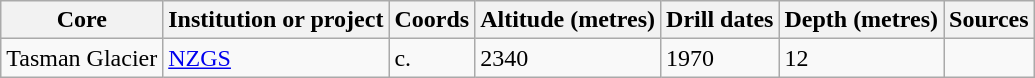<table class="wikitable sortable">
<tr>
<th>Core</th>
<th>Institution or project</th>
<th>Coords</th>
<th>Altitude (metres)</th>
<th>Drill dates</th>
<th>Depth (metres)</th>
<th>Sources</th>
</tr>
<tr>
<td>Tasman Glacier</td>
<td><a href='#'>NZGS</a></td>
<td>c. </td>
<td>2340</td>
<td>1970</td>
<td>12</td>
<td></td>
</tr>
</table>
